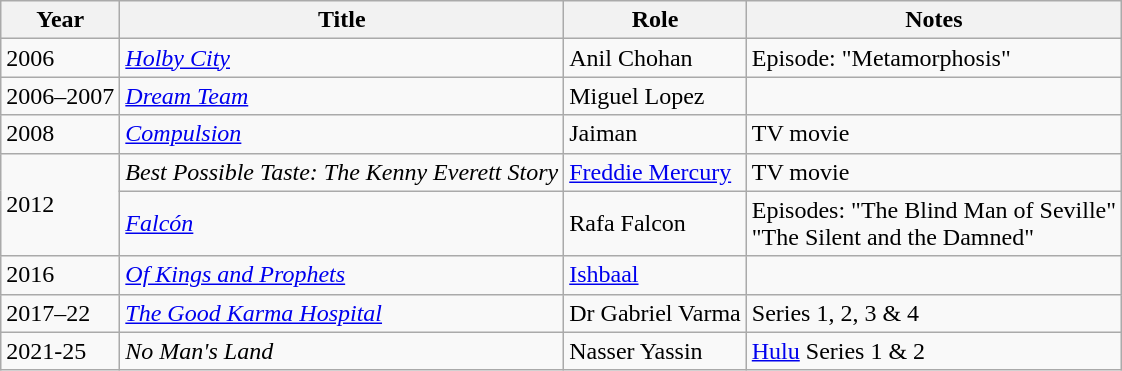<table class="wikitable">
<tr>
<th>Year</th>
<th>Title</th>
<th>Role</th>
<th>Notes</th>
</tr>
<tr>
<td>2006</td>
<td><em><a href='#'>Holby City</a></em></td>
<td>Anil Chohan</td>
<td>Episode: "Metamorphosis"</td>
</tr>
<tr>
<td>2006–2007</td>
<td><em><a href='#'>Dream Team</a></em></td>
<td>Miguel Lopez</td>
<td></td>
</tr>
<tr>
<td>2008</td>
<td><em><a href='#'>Compulsion</a></em></td>
<td>Jaiman</td>
<td>TV movie</td>
</tr>
<tr>
<td rowspan="2">2012</td>
<td><em>Best Possible Taste: The Kenny Everett Story</em></td>
<td><a href='#'>Freddie Mercury</a></td>
<td>TV movie</td>
</tr>
<tr>
<td><em><a href='#'>Falcón</a></em></td>
<td>Rafa Falcon</td>
<td>Episodes: "The Blind Man of Seville"<br>"The Silent and the Damned"</td>
</tr>
<tr>
<td>2016</td>
<td><em><a href='#'>Of Kings and Prophets</a></em></td>
<td><a href='#'>Ishbaal</a></td>
<td></td>
</tr>
<tr>
<td>2017–22</td>
<td><em><a href='#'>The Good Karma Hospital</a></em></td>
<td>Dr Gabriel Varma</td>
<td>Series 1, 2, 3 & 4</td>
</tr>
<tr>
<td>2021-25</td>
<td><em>No Man's Land</em></td>
<td>Nasser Yassin</td>
<td><a href='#'>Hulu</a> Series 1 & 2</td>
</tr>
</table>
